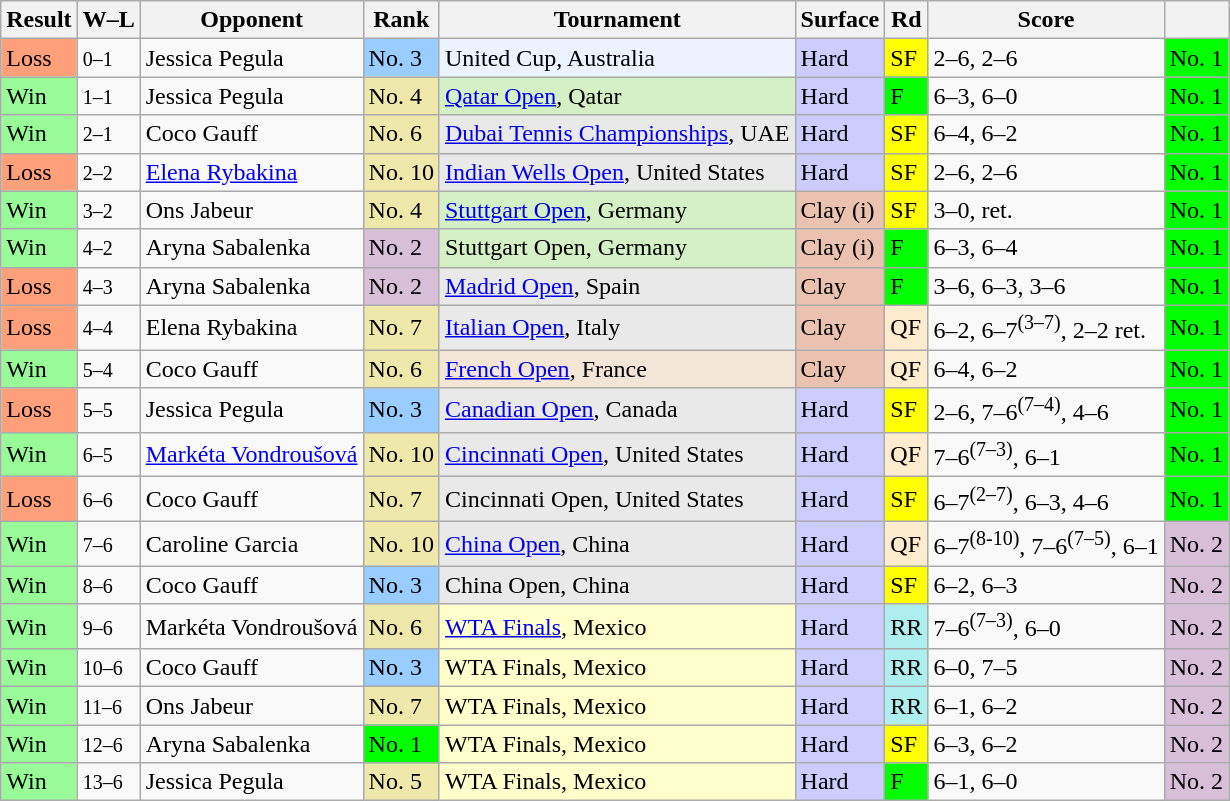<table class="wikitable sortable">
<tr>
<th>Result</th>
<th class=unsortable>W–L</th>
<th>Opponent</th>
<th>Rank</th>
<th>Tournament</th>
<th>Surface</th>
<th>Rd</th>
<th class=unsortable>Score</th>
<th></th>
</tr>
<tr>
<td bgcolor="ffa07a">Loss</td>
<td><small>0–1</small></td>
<td> Jessica Pegula</td>
<td bgcolor="#9cf">No. 3</td>
<td bgcolor="ecf2ff">United Cup, Australia</td>
<td bgcolor="ccccff">Hard</td>
<td bgcolor="yellow">SF</td>
<td>2–6, 2–6</td>
<td bgcolor="lime">No. 1</td>
</tr>
<tr>
<td bgcolor="98FB98">Win</td>
<td><small>1–1</small></td>
<td> Jessica Pegula</td>
<td bgcolor="eee8AA">No. 4</td>
<td bgcolor="#d4f1c5"><a href='#'>Qatar Open</a>, Qatar</td>
<td bgcolor="ccccff">Hard</td>
<td bgcolor="lime">F</td>
<td>6–3, 6–0</td>
<td bgcolor="lime">No. 1</td>
</tr>
<tr>
<td bgcolor="98FB98">Win</td>
<td><small>2–1</small></td>
<td> Coco Gauff</td>
<td bgcolor="eee8AA">No. 6</td>
<td bgcolor="e9e9e9"><a href='#'>Dubai Tennis Championships</a>, UAE</td>
<td bgcolor="ccccff">Hard</td>
<td bgcolor=yellow>SF</td>
<td>6–4, 6–2</td>
<td bgcolor="lime">No. 1</td>
</tr>
<tr>
<td bgcolor="ffa07a">Loss</td>
<td><small>2–2</small></td>
<td> <a href='#'>Elena Rybakina</a></td>
<td bgcolor="eee8AA">No. 10</td>
<td bgcolor="e9e9e9"><a href='#'>Indian Wells Open</a>, United States</td>
<td bgcolor="ccccff">Hard</td>
<td bgcolor="yellow">SF</td>
<td>2–6, 2–6</td>
<td bgcolor="lime">No. 1</td>
</tr>
<tr>
<td bgcolor="98FB98">Win</td>
<td><small>3–2</small></td>
<td> Ons Jabeur</td>
<td bgcolor="eee8aa">No. 4</td>
<td bgcolor="#d4f1c5"><a href='#'>Stuttgart Open</a>, Germany</td>
<td bgcolor="ebc2af">Clay (i)</td>
<td bgcolor="yellow">SF</td>
<td>3–0, ret.</td>
<td bgcolor="lime">No. 1</td>
</tr>
<tr>
<td bgcolor="98FB98">Win</td>
<td><small>4–2</small></td>
<td> Aryna Sabalenka</td>
<td bgcolor="thistle">No. 2</td>
<td bgcolor="#d4f1c5">Stuttgart Open, Germany</td>
<td bgcolor="ebc2af">Clay (i)</td>
<td bgcolor="lime">F</td>
<td>6–3, 6–4</td>
<td bgcolor="lime">No. 1</td>
</tr>
<tr>
<td bgcolor="ffa07a">Loss</td>
<td><small>4–3</small></td>
<td> Aryna Sabalenka</td>
<td bgcolor="thistle">No. 2</td>
<td bgcolor="e9e9e9"><a href='#'>Madrid Open</a>, Spain</td>
<td bgcolor="ebc2af">Clay</td>
<td bgcolor="lime">F</td>
<td>3–6, 6–3, 3–6</td>
<td bgcolor="lime">No. 1</td>
</tr>
<tr>
<td bgcolor="ffa07a">Loss</td>
<td><small>4–4</small></td>
<td> Elena Rybakina</td>
<td bgcolor="eee8AA">No. 7</td>
<td bgcolor="e9e9e9"><a href='#'>Italian Open</a>, Italy</td>
<td bgcolor="ebc2af">Clay</td>
<td bgcolor="ffebcd">QF</td>
<td>6–2, 6–7<sup>(3–7)</sup>, 2–2 ret.</td>
<td bgcolor="lime">No. 1</td>
</tr>
<tr>
<td bgcolor="98FB98">Win</td>
<td><small>5–4</small></td>
<td> Coco Gauff</td>
<td bgcolor="eee8AA">No. 6</td>
<td bgcolor="f3e6d7"><a href='#'>French Open</a>, France</td>
<td bgcolor="ebc2af">Clay</td>
<td bgcolor="ffebcd">QF</td>
<td>6–4, 6–2</td>
<td bgcolor="lime">No. 1</td>
</tr>
<tr>
<td bgcolor="ffa07a">Loss</td>
<td><small>5–5</small></td>
<td> Jessica Pegula</td>
<td bgcolor="#9cf">No. 3</td>
<td bgcolor="e9e9e9"><a href='#'>Canadian Open</a>, Canada</td>
<td bgcolor="ccccff">Hard</td>
<td bgcolor="yellow">SF</td>
<td>2–6, 7–6<sup>(7–4)</sup>, 4–6</td>
<td bgcolor="lime">No. 1</td>
</tr>
<tr>
<td bgcolor="98FB98">Win</td>
<td><small>6–5</small></td>
<td> <a href='#'>Markéta Vondroušová</a></td>
<td bgcolor="eee8AA">No. 10</td>
<td bgcolor="e9e9e9"><a href='#'>Cincinnati Open</a>, United States</td>
<td bgcolor="ccccff">Hard</td>
<td bgcolor="ffebcd">QF</td>
<td>7–6<sup>(7–3)</sup>, 6–1</td>
<td bgcolor="lime">No. 1</td>
</tr>
<tr>
<td bgcolor="ffa07a">Loss</td>
<td><small>6–6</small></td>
<td> Coco Gauff</td>
<td bgcolor="eee8AA">No. 7</td>
<td bgcolor="e9e9e9">Cincinnati Open, United States</td>
<td bgcolor="ccccff">Hard</td>
<td bgcolor="yellow">SF</td>
<td>6–7<sup>(2–7)</sup>, 6–3, 4–6</td>
<td bgcolor="lime">No. 1</td>
</tr>
<tr>
<td bgcolor="98FB98">Win</td>
<td><small>7–6</small></td>
<td> Caroline Garcia</td>
<td bgcolor="eee8AA">No. 10</td>
<td bgcolor="e9e9e9"><a href='#'>China Open</a>, China</td>
<td bgcolor="ccccff">Hard</td>
<td bgcolor="ffebcd">QF</td>
<td>6–7<sup>(8-10)</sup>, 7–6<sup>(7–5)</sup>, 6–1</td>
<td bgcolor="thistle">No. 2</td>
</tr>
<tr>
<td bgcolor="98FB98">Win</td>
<td><small>8–6</small></td>
<td> Coco Gauff</td>
<td bgcolor="#9cf">No. 3</td>
<td bgcolor="e9e9e9">China Open, China</td>
<td bgcolor="ccccff">Hard</td>
<td bgcolor="yellow">SF</td>
<td>6–2, 6–3</td>
<td bgcolor="thistle">No. 2</td>
</tr>
<tr>
<td bgcolor="98FB98">Win</td>
<td><small>9–6</small></td>
<td> Markéta Vondroušová</td>
<td bgcolor="eee8AA">No. 6</td>
<td bgcolor="FFFFCC"><a href='#'>WTA Finals</a>, Mexico</td>
<td bgcolor="ccccff">Hard</td>
<td bgcolor="afeeee">RR</td>
<td>7–6<sup>(7–3)</sup>, 6–0</td>
<td bgcolor="thistle">No. 2</td>
</tr>
<tr>
<td bgcolor="98FB98">Win</td>
<td><small>10–6</small></td>
<td> Coco Gauff</td>
<td bgcolor="#9cf">No. 3</td>
<td bgcolor="FFFFCC">WTA Finals, Mexico</td>
<td bgcolor="ccccff">Hard</td>
<td bgcolor="afeeee">RR</td>
<td>6–0, 7–5</td>
<td bgcolor="thistle">No. 2</td>
</tr>
<tr>
<td bgcolor="98FB98">Win</td>
<td><small>11–6</small></td>
<td> Ons Jabeur</td>
<td bgcolor="eee8AA">No. 7</td>
<td bgcolor="FFFFCC">WTA Finals, Mexico</td>
<td bgcolor="ccccff">Hard</td>
<td bgcolor="afeeee">RR</td>
<td>6–1, 6–2</td>
<td bgcolor="thistle">No. 2</td>
</tr>
<tr>
<td bgcolor="98FB98">Win</td>
<td><small>12–6</small></td>
<td> Aryna Sabalenka</td>
<td bgcolor="lime">No. 1</td>
<td bgcolor="FFFFCC">WTA Finals, Mexico</td>
<td bgcolor="ccccff">Hard</td>
<td bgcolor="yellow">SF</td>
<td>6–3, 6–2</td>
<td bgcolor="thistle">No. 2</td>
</tr>
<tr>
<td bgcolor="98FB98">Win</td>
<td><small>13–6</small></td>
<td> Jessica Pegula</td>
<td bgcolor="eee8AA">No. 5</td>
<td bgcolor="FFFFCC">WTA Finals, Mexico</td>
<td bgcolor="ccccff">Hard</td>
<td bgcolor="lime">F</td>
<td>6–1, 6–0</td>
<td bgcolor="thistle">No. 2</td>
</tr>
</table>
